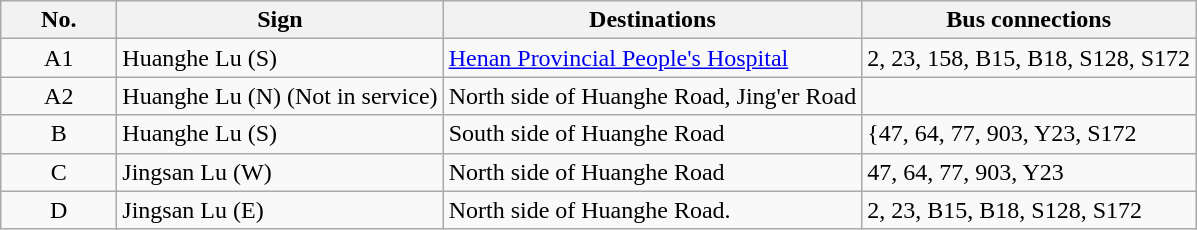<table class=wikitable>
<tr>
<th style="width:70px" colspan=4>No.</th>
<th>Sign</th>
<th>Destinations</th>
<th>Bus connections</th>
</tr>
<tr>
<td align=center colspan=4>A1</td>
<td>Huanghe Lu (S)</td>
<td><a href='#'>Henan Provincial People's Hospital</a></td>
<td>2, 23, 158, B15, B18, S128, S172</td>
</tr>
<tr>
<td align=center colspan=4>A2</td>
<td>Huanghe Lu (N) (Not in service)</td>
<td>North side of Huanghe Road, Jing'er Road</td>
<td></td>
</tr>
<tr>
<td align=center colspan=4>B</td>
<td>Huanghe Lu (S)</td>
<td>South side of Huanghe Road</td>
<td>{47, 64, 77, 903, Y23, S172</td>
</tr>
<tr>
<td align=center colspan=4>C</td>
<td>Jingsan Lu (W)</td>
<td>North side of Huanghe Road</td>
<td>47, 64, 77, 903, Y23</td>
</tr>
<tr>
<td align=center colspan=4>D</td>
<td>Jingsan Lu (E)</td>
<td>North side of Huanghe Road.</td>
<td>2, 23, B15, B18, S128, S172</td>
</tr>
</table>
